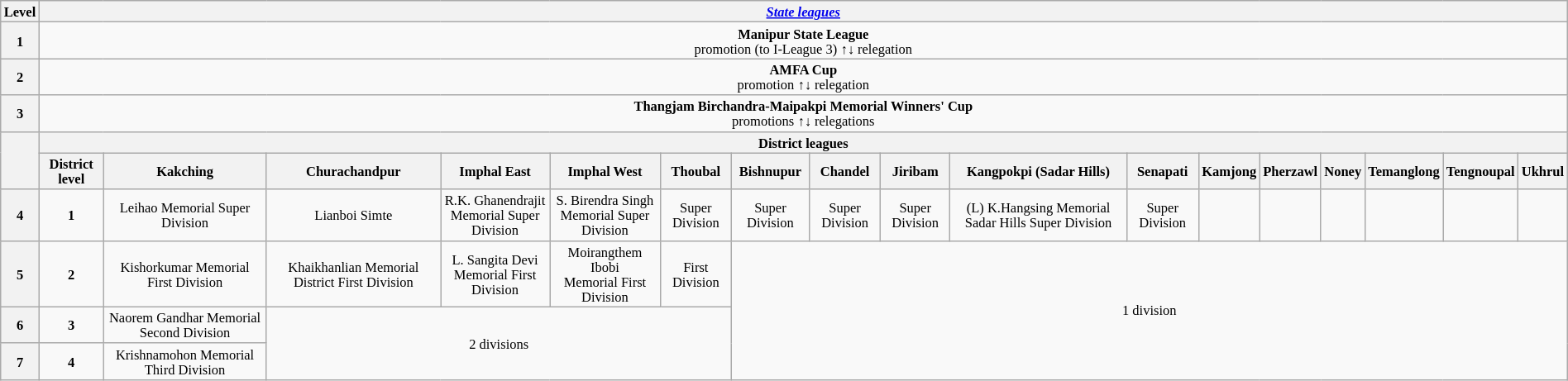<table class="wikitable" style="text-align: center; font-size: 11px;" width="100%;">
<tr>
<th><span>Level</span></th>
<th colspan="17"><span><em><a href='#'>State leagues</a></em></span></th>
</tr>
<tr>
<th>1</th>
<td colspan="17"><strong>Manipur State League</strong> <br> promotion (to I-League 3) ↑↓ relegation</td>
</tr>
<tr>
<th>2</th>
<td colspan="17"><strong>AMFA Cup</strong> <br> promotion ↑↓ relegation</td>
</tr>
<tr>
<th>3</th>
<td colspan="17"><strong>Thangjam Birchandra-Maipakpi Memorial Winners' Cup</strong> <br> promotions ↑↓ relegations</td>
</tr>
<tr>
<th rowspan="2"></th>
<th colspan="17">District leagues</th>
</tr>
<tr>
<th>District level</th>
<th>Kakching</th>
<th>Churachandpur</th>
<th>Imphal East</th>
<th>Imphal West</th>
<th>Thoubal</th>
<th>Bishnupur</th>
<th>Chandel</th>
<th>Jiribam</th>
<th>Kangpokpi (Sadar Hills)</th>
<th>Senapati</th>
<th>Kamjong</th>
<th>Pherzawl</th>
<th>Noney</th>
<th>Temanglong</th>
<th>Tengnoupal</th>
<th>Ukhrul</th>
</tr>
<tr>
<th>4</th>
<td><strong>1</strong></td>
<td>Leihao Memorial Super Division</td>
<td>Lianboi Simte</td>
<td>R.K. Ghanendrajit<br>Memorial Super Division</td>
<td>S. Birendra Singh<br>Memorial Super Division</td>
<td>Super Division</td>
<td>Super Division</td>
<td>Super Division</td>
<td>Super Division</td>
<td>(L) K.Hangsing Memorial Sadar Hills Super Division</td>
<td>Super Division</td>
<td></td>
<td></td>
<td></td>
<td></td>
<td></td>
<td></td>
</tr>
<tr>
<th>5</th>
<td><strong>2</strong></td>
<td>Kishorkumar Memorial First Division</td>
<td>Khaikhanlian Memorial District First Division</td>
<td>L. Sangita Devi<br>Memorial First Division</td>
<td>Moirangthem Ibobi<br>Memorial First Division</td>
<td>First Division</td>
<td colspan="11" rowspan="3">1 division</td>
</tr>
<tr>
<th>6</th>
<td><strong>3</strong></td>
<td>Naorem Gandhar Memorial Second Division</td>
<td colspan="4" rowspan="2">2 divisions</td>
</tr>
<tr>
<th>7</th>
<td><strong>4</strong></td>
<td>Krishnamohon Memorial Third Division</td>
</tr>
</table>
